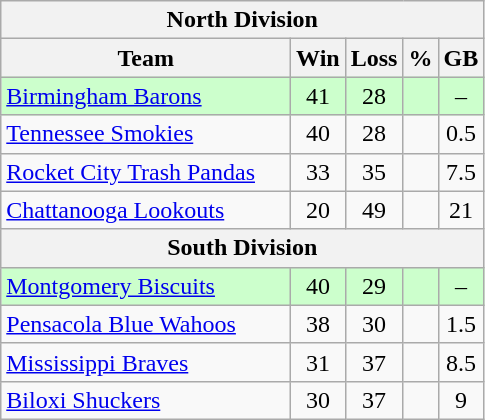<table class="wikitable">
<tr>
<th colspan="5">North Division</th>
</tr>
<tr>
<th width="60%">Team</th>
<th>Win</th>
<th>Loss</th>
<th>%</th>
<th>GB</th>
</tr>
<tr align=center bgcolor=ccffcc>
<td align=left><a href='#'>Birmingham Barons</a></td>
<td>41</td>
<td>28</td>
<td></td>
<td>–</td>
</tr>
<tr align=center>
<td align=left><a href='#'>Tennessee Smokies</a></td>
<td>40</td>
<td>28</td>
<td></td>
<td>0.5</td>
</tr>
<tr align=center>
<td align=left><a href='#'>Rocket City Trash Pandas</a></td>
<td>33</td>
<td>35</td>
<td></td>
<td>7.5</td>
</tr>
<tr align=center>
<td align=left><a href='#'>Chattanooga Lookouts</a></td>
<td>20</td>
<td>49</td>
<td></td>
<td>21</td>
</tr>
<tr>
<th colspan="5">South Division</th>
</tr>
<tr align=center bgcolor=ccffcc>
<td align=left><a href='#'>Montgomery Biscuits</a></td>
<td>40</td>
<td>29</td>
<td></td>
<td>–</td>
</tr>
<tr align=center>
<td align=left><a href='#'>Pensacola Blue Wahoos</a></td>
<td>38</td>
<td>30</td>
<td></td>
<td>1.5</td>
</tr>
<tr align=center>
<td align=left><a href='#'>Mississippi Braves</a></td>
<td>31</td>
<td>37</td>
<td></td>
<td>8.5</td>
</tr>
<tr align=center>
<td align=left><a href='#'>Biloxi Shuckers</a></td>
<td>30</td>
<td>37</td>
<td></td>
<td>9</td>
</tr>
</table>
